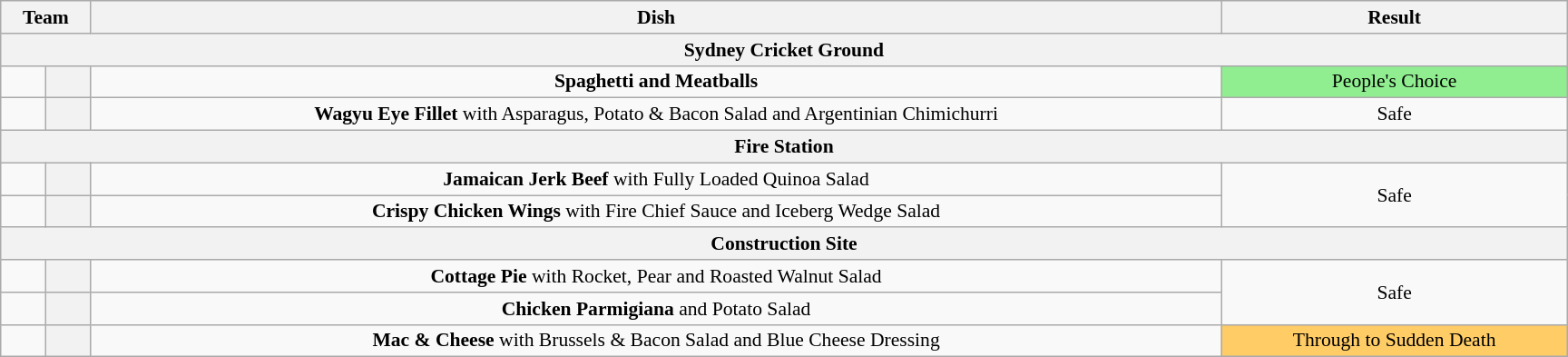<table class="wikitable plainrowheaders" style="margin:1em auto; text-align:center; font-size:90%; width:80em;">
<tr>
<th colspan="2">Team</th>
<th>Dish</th>
<th>Result</th>
</tr>
<tr>
<th colspan="4" >Sydney Cricket Ground</th>
</tr>
<tr>
<td></td>
<th></th>
<td><strong>Spaghetti and Meatballs</strong></td>
<td style="background:lightgreen">People's Choice</td>
</tr>
<tr>
<td></td>
<th></th>
<td><strong>Wagyu Eye Fillet</strong> with Asparagus, Potato & Bacon Salad and Argentinian Chimichurri</td>
<td rowspan="1">Safe</td>
</tr>
<tr>
<th colspan="4" >Fire Station</th>
</tr>
<tr>
<td></td>
<th></th>
<td><strong>Jamaican Jerk Beef</strong> with Fully Loaded Quinoa Salad</td>
<td rowspan="2">Safe</td>
</tr>
<tr>
<td></td>
<th></th>
<td><strong>Crispy Chicken Wings</strong> with Fire Chief Sauce and Iceberg Wedge Salad</td>
</tr>
<tr>
<th colspan="4" >Construction Site</th>
</tr>
<tr>
<td></td>
<th></th>
<td><strong>Cottage Pie</strong> with Rocket, Pear and Roasted Walnut Salad</td>
<td rowspan="2">Safe</td>
</tr>
<tr>
<td></td>
<th></th>
<td><strong>Chicken Parmigiana</strong> and Potato Salad</td>
</tr>
<tr>
<td></td>
<th></th>
<td><strong>Mac & Cheese</strong> with Brussels & Bacon Salad and Blue Cheese Dressing</td>
<td style="background:#FFCC66">Through to Sudden Death</td>
</tr>
</table>
